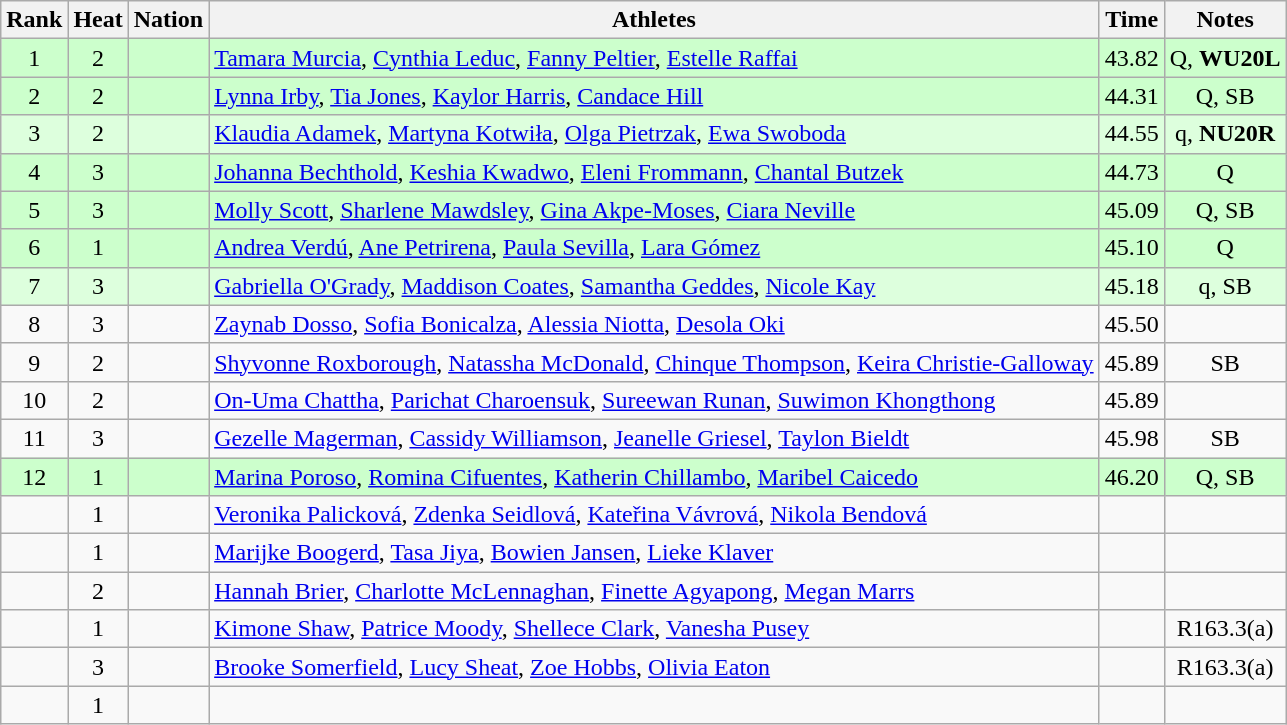<table class="wikitable sortable" style="text-align:center">
<tr>
<th>Rank</th>
<th>Heat</th>
<th>Nation</th>
<th>Athletes</th>
<th>Time</th>
<th>Notes</th>
</tr>
<tr bgcolor=ccffcc>
<td>1</td>
<td>2</td>
<td align=left></td>
<td align=left><a href='#'>Tamara Murcia</a>, <a href='#'>Cynthia Leduc</a>, <a href='#'>Fanny Peltier</a>, <a href='#'>Estelle Raffai</a></td>
<td>43.82</td>
<td>Q, <strong>WU20L</strong></td>
</tr>
<tr bgcolor=ccffcc>
<td>2</td>
<td>2</td>
<td align=left></td>
<td align=left><a href='#'>Lynna Irby</a>, <a href='#'>Tia Jones</a>, <a href='#'>Kaylor Harris</a>, <a href='#'>Candace Hill</a></td>
<td>44.31</td>
<td>Q, SB</td>
</tr>
<tr bgcolor=ddffdd>
<td>3</td>
<td>2</td>
<td align=left></td>
<td align=left><a href='#'>Klaudia Adamek</a>, <a href='#'>Martyna Kotwiła</a>, <a href='#'>Olga Pietrzak</a>, <a href='#'>Ewa Swoboda</a></td>
<td>44.55</td>
<td>q, <strong>NU20R</strong></td>
</tr>
<tr bgcolor=ccffcc>
<td>4</td>
<td>3</td>
<td align=left></td>
<td align=left><a href='#'>Johanna Bechthold</a>, <a href='#'>Keshia Kwadwo</a>, <a href='#'>Eleni Frommann</a>, <a href='#'>Chantal Butzek</a></td>
<td>44.73</td>
<td>Q</td>
</tr>
<tr bgcolor=ccffcc>
<td>5</td>
<td>3</td>
<td align=left></td>
<td align=left><a href='#'>Molly Scott</a>, <a href='#'>Sharlene Mawdsley</a>, <a href='#'>Gina Akpe-Moses</a>, <a href='#'>Ciara Neville</a></td>
<td>45.09</td>
<td>Q, SB</td>
</tr>
<tr bgcolor=ccffcc>
<td>6</td>
<td>1</td>
<td align=left></td>
<td align=left><a href='#'>Andrea Verdú</a>, <a href='#'>Ane Petrirena</a>, <a href='#'>Paula Sevilla</a>, <a href='#'>Lara Gómez</a></td>
<td>45.10</td>
<td>Q</td>
</tr>
<tr bgcolor=ddffdd>
<td>7</td>
<td>3</td>
<td align=left></td>
<td align=left><a href='#'>Gabriella O'Grady</a>, <a href='#'>Maddison Coates</a>, <a href='#'>Samantha Geddes</a>, <a href='#'>Nicole Kay</a></td>
<td>45.18</td>
<td>q, SB</td>
</tr>
<tr>
<td>8</td>
<td>3</td>
<td align=left></td>
<td align=left><a href='#'>Zaynab Dosso</a>, <a href='#'>Sofia Bonicalza</a>, <a href='#'>Alessia Niotta</a>, <a href='#'>Desola Oki</a></td>
<td>45.50</td>
<td></td>
</tr>
<tr>
<td>9</td>
<td>2</td>
<td align=left></td>
<td align=left><a href='#'>Shyvonne Roxborough</a>, <a href='#'>Natassha McDonald</a>, <a href='#'>Chinque Thompson</a>, <a href='#'>Keira Christie-Galloway</a></td>
<td>45.89</td>
<td>SB</td>
</tr>
<tr>
<td>10</td>
<td>2</td>
<td align=left></td>
<td align=left><a href='#'>On-Uma Chattha</a>, <a href='#'>Parichat Charoensuk</a>, <a href='#'>Sureewan Runan</a>, <a href='#'>Suwimon Khongthong</a></td>
<td>45.89</td>
<td></td>
</tr>
<tr>
<td>11</td>
<td>3</td>
<td align=left></td>
<td align=left><a href='#'>Gezelle Magerman</a>, <a href='#'>Cassidy Williamson</a>, <a href='#'>Jeanelle Griesel</a>, <a href='#'>Taylon Bieldt</a></td>
<td>45.98</td>
<td>SB</td>
</tr>
<tr bgcolor=ccffcc>
<td>12</td>
<td>1</td>
<td align=left></td>
<td align=left><a href='#'>Marina Poroso</a>, <a href='#'>Romina Cifuentes</a>, <a href='#'>Katherin Chillambo</a>, <a href='#'>Maribel Caicedo</a></td>
<td>46.20</td>
<td>Q, SB</td>
</tr>
<tr>
<td></td>
<td>1</td>
<td align=left></td>
<td align=left><a href='#'>Veronika Palicková</a>, <a href='#'>Zdenka Seidlová</a>, <a href='#'>Kateřina Vávrová</a>, <a href='#'>Nikola Bendová</a></td>
<td></td>
<td></td>
</tr>
<tr>
<td></td>
<td>1</td>
<td align=left></td>
<td align=left><a href='#'>Marijke Boogerd</a>, <a href='#'>Tasa Jiya</a>, <a href='#'>Bowien Jansen</a>, <a href='#'>Lieke Klaver</a></td>
<td></td>
<td></td>
</tr>
<tr>
<td></td>
<td>2</td>
<td align=left></td>
<td align=left><a href='#'>Hannah Brier</a>, <a href='#'>Charlotte McLennaghan</a>, <a href='#'>Finette Agyapong</a>, <a href='#'>Megan Marrs</a></td>
<td></td>
<td></td>
</tr>
<tr>
<td></td>
<td>1</td>
<td align=left></td>
<td align=left><a href='#'>Kimone Shaw</a>, <a href='#'>Patrice Moody</a>, <a href='#'>Shellece Clark</a>, <a href='#'>Vanesha Pusey</a></td>
<td></td>
<td>R163.3(a)</td>
</tr>
<tr>
<td></td>
<td>3</td>
<td align=left></td>
<td align=left><a href='#'>Brooke Somerfield</a>, <a href='#'>Lucy Sheat</a>, <a href='#'>Zoe Hobbs</a>, <a href='#'>Olivia Eaton</a></td>
<td></td>
<td>R163.3(a)</td>
</tr>
<tr>
<td></td>
<td>1</td>
<td align=left></td>
<td align=left></td>
<td></td>
<td></td>
</tr>
</table>
